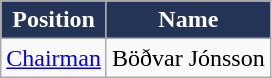<table class="wikitable plainrowheaders unsortable">
<tr>
<th style="background:#243456; color:#FFFFFF;">Position</th>
<th style="background:#243456; color:#FFFFFF;">Name</th>
</tr>
<tr>
<td><a href='#'>Chairman</a></td>
<td> Böðvar Jónsson</td>
</tr>
</table>
